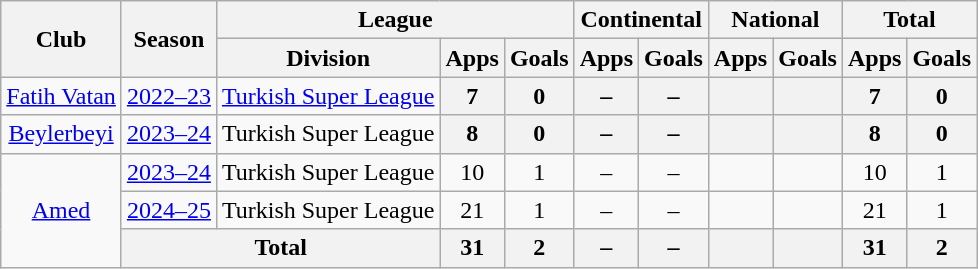<table class="wikitable" style="text-align: center;">
<tr>
<th rowspan=2>Club</th>
<th rowspan=2>Season</th>
<th colspan=3>League</th>
<th colspan=2>Continental</th>
<th colspan=2>National</th>
<th colspan=2>Total</th>
</tr>
<tr>
<th>Division</th>
<th>Apps</th>
<th>Goals</th>
<th>Apps</th>
<th>Goals</th>
<th>Apps</th>
<th>Goals</th>
<th>Apps</th>
<th>Goals</th>
</tr>
<tr>
<td><a href='#'>Fatih Vatan</a></td>
<td><a href='#'>2022–23</a></td>
<td><a href='#'>Turkish Super League</a></td>
<th>7</th>
<th>0</th>
<th>–</th>
<th>–</th>
<th></th>
<th></th>
<th>7</th>
<th>0</th>
</tr>
<tr>
<td><a href='#'>Beylerbeyi</a></td>
<td><a href='#'>2023–24</a></td>
<td>Turkish Super League</td>
<th>8</th>
<th>0</th>
<th>–</th>
<th>–</th>
<th></th>
<th></th>
<th>8</th>
<th>0</th>
</tr>
<tr>
<td rowspan=3><a href='#'>Amed</a></td>
<td><a href='#'>2023–24</a></td>
<td>Turkish Super League</td>
<td>10</td>
<td>1</td>
<td>–</td>
<td>–</td>
<td></td>
<td></td>
<td>10</td>
<td>1</td>
</tr>
<tr>
<td><a href='#'>2024–25</a></td>
<td>Turkish Super League</td>
<td>21</td>
<td>1</td>
<td>–</td>
<td>–</td>
<td></td>
<td></td>
<td>21</td>
<td>1</td>
</tr>
<tr>
<th colspan=2>Total</th>
<th>31</th>
<th>2</th>
<th>–</th>
<th>–</th>
<th></th>
<th></th>
<th>31</th>
<th>2</th>
</tr>
</table>
